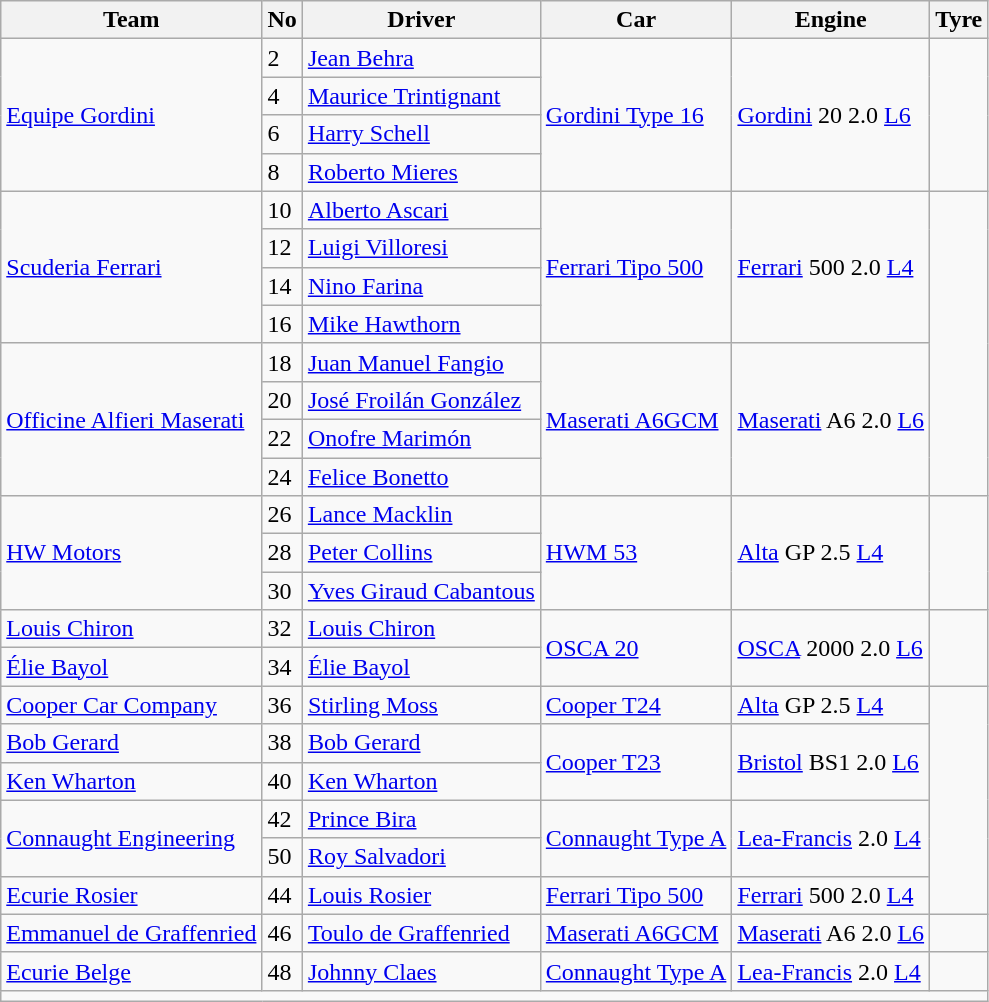<table class="wikitable">
<tr>
<th>Team</th>
<th>No</th>
<th>Driver</th>
<th>Car</th>
<th>Engine</th>
<th>Tyre</th>
</tr>
<tr>
<td rowspan="4"> <a href='#'>Equipe Gordini</a></td>
<td>2</td>
<td> <a href='#'>Jean Behra</a></td>
<td rowspan="4"><a href='#'>Gordini Type 16</a></td>
<td rowspan="4"><a href='#'>Gordini</a> 20 2.0 <a href='#'>L6</a></td>
<td rowspan="4"></td>
</tr>
<tr>
<td>4</td>
<td> <a href='#'>Maurice Trintignant</a></td>
</tr>
<tr>
<td>6</td>
<td> <a href='#'>Harry Schell</a></td>
</tr>
<tr>
<td>8</td>
<td> <a href='#'>Roberto Mieres</a></td>
</tr>
<tr>
<td rowspan="4"> <a href='#'>Scuderia Ferrari</a></td>
<td>10</td>
<td> <a href='#'>Alberto Ascari</a></td>
<td rowspan="4"><a href='#'>Ferrari Tipo 500</a></td>
<td rowspan="4"><a href='#'>Ferrari</a> 500 2.0 <a href='#'>L4</a></td>
<td rowspan="8"></td>
</tr>
<tr>
<td>12</td>
<td> <a href='#'>Luigi Villoresi</a></td>
</tr>
<tr>
<td>14</td>
<td> <a href='#'>Nino Farina</a></td>
</tr>
<tr>
<td>16</td>
<td> <a href='#'>Mike Hawthorn</a></td>
</tr>
<tr>
<td rowspan="4"> <a href='#'>Officine Alfieri Maserati</a></td>
<td>18</td>
<td> <a href='#'>Juan Manuel Fangio</a></td>
<td rowspan="4"><a href='#'>Maserati A6GCM</a></td>
<td rowspan="4"><a href='#'>Maserati</a> A6 2.0 <a href='#'>L6</a></td>
</tr>
<tr>
<td>20</td>
<td> <a href='#'>José Froilán González</a></td>
</tr>
<tr>
<td>22</td>
<td> <a href='#'>Onofre Marimón</a></td>
</tr>
<tr>
<td>24</td>
<td> <a href='#'>Felice Bonetto</a></td>
</tr>
<tr>
<td rowspan="3"> <a href='#'>HW Motors</a></td>
<td>26</td>
<td> <a href='#'>Lance Macklin</a></td>
<td rowspan="3"><a href='#'>HWM 53</a></td>
<td rowspan="3"><a href='#'>Alta</a> GP 2.5 <a href='#'>L4</a></td>
<td rowspan="3"></td>
</tr>
<tr>
<td>28</td>
<td> <a href='#'>Peter Collins</a></td>
</tr>
<tr>
<td>30</td>
<td> <a href='#'>Yves Giraud Cabantous</a></td>
</tr>
<tr>
<td> <a href='#'>Louis Chiron</a></td>
<td>32</td>
<td> <a href='#'>Louis Chiron</a></td>
<td rowspan="2"><a href='#'>OSCA 20</a></td>
<td rowspan="2"><a href='#'>OSCA</a> 2000 2.0 <a href='#'>L6</a></td>
<td rowspan="2"></td>
</tr>
<tr>
<td> <a href='#'>Élie Bayol</a></td>
<td>34</td>
<td> <a href='#'>Élie Bayol</a></td>
</tr>
<tr>
<td> <a href='#'>Cooper Car Company</a></td>
<td>36</td>
<td> <a href='#'>Stirling Moss</a></td>
<td><a href='#'>Cooper T24</a></td>
<td><a href='#'>Alta</a> GP 2.5 <a href='#'>L4</a></td>
<td rowspan="6"></td>
</tr>
<tr>
<td> <a href='#'>Bob Gerard</a></td>
<td>38</td>
<td> <a href='#'>Bob Gerard</a></td>
<td rowspan="2"><a href='#'>Cooper T23</a></td>
<td rowspan="2"><a href='#'>Bristol</a> BS1 2.0 <a href='#'>L6</a></td>
</tr>
<tr>
<td> <a href='#'>Ken Wharton</a></td>
<td>40</td>
<td> <a href='#'>Ken Wharton</a></td>
</tr>
<tr>
<td rowspan="2"> <a href='#'>Connaught Engineering</a></td>
<td>42</td>
<td> <a href='#'>Prince Bira</a></td>
<td rowspan="2"><a href='#'>Connaught Type A</a></td>
<td rowspan="2"><a href='#'>Lea-Francis</a> 2.0 <a href='#'>L4</a></td>
</tr>
<tr>
<td>50</td>
<td> <a href='#'>Roy Salvadori</a></td>
</tr>
<tr>
<td> <a href='#'>Ecurie Rosier</a></td>
<td>44</td>
<td> <a href='#'>Louis Rosier</a></td>
<td><a href='#'>Ferrari Tipo 500</a></td>
<td><a href='#'>Ferrari</a> 500 2.0 <a href='#'>L4</a></td>
</tr>
<tr>
<td> <a href='#'>Emmanuel de Graffenried</a></td>
<td>46</td>
<td> <a href='#'>Toulo de Graffenried</a></td>
<td><a href='#'>Maserati A6GCM</a></td>
<td><a href='#'>Maserati</a> A6 2.0 <a href='#'>L6</a></td>
<td></td>
</tr>
<tr>
<td> <a href='#'>Ecurie Belge</a></td>
<td>48</td>
<td> <a href='#'>Johnny Claes</a></td>
<td><a href='#'>Connaught Type A</a></td>
<td><a href='#'>Lea-Francis</a> 2.0 <a href='#'>L4</a></td>
<td></td>
</tr>
<tr>
<td colspan=6></td>
</tr>
</table>
